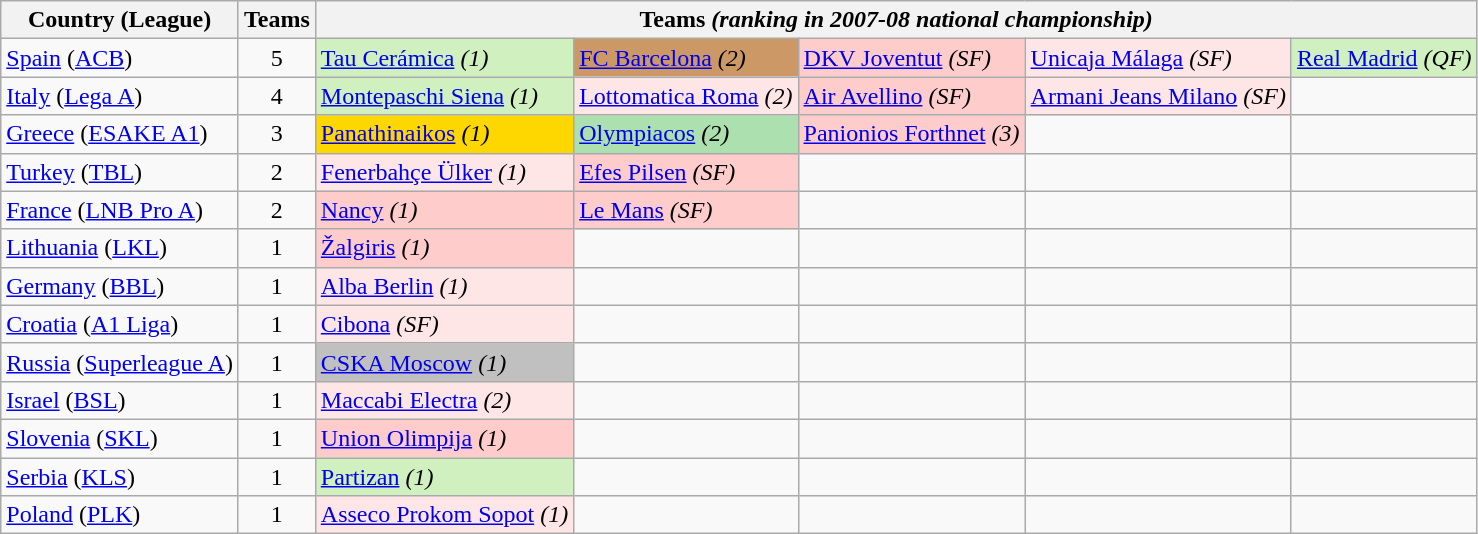<table class="wikitable">
<tr>
<th rowspan=1>Country (League)</th>
<th rowspan=1>Teams</th>
<th colspan=5>Teams <em>(ranking in 2007-08 national championship)</em></th>
</tr>
<tr>
<td> <a href='#'>Spain</a> (<a href='#'>ACB</a>)</td>
<td align=center>5 </td>
<td style="background:#D0F0C0;"><a href='#'>Tau Cerámica</a> <em>(1)</em></td>
<td style="background:#CC9966;"><a href='#'>FC Barcelona</a> <em>(2)</em></td>
<td bgcolor=#ffcccc><a href='#'>DKV Joventut</a> <em>(SF)</em></td>
<td style="background:#ffe6e6;"><a href='#'>Unicaja Málaga</a> <em>(SF)</em></td>
<td style="background:#D0F0C0;"><a href='#'>Real Madrid</a> <em>(QF)</em></td>
</tr>
<tr>
<td> <a href='#'>Italy</a> (<a href='#'>Lega A</a>)</td>
<td align=center>4</td>
<td style="background:#D0F0C0;"><a href='#'>Montepaschi Siena</a> <em>(1)</em></td>
<td style="background:#ffe6e6;"><a href='#'>Lottomatica Roma</a> <em>(2)</em></td>
<td bgcolor=#ffcccc><a href='#'>Air Avellino</a> <em>(SF)</em></td>
<td style="background:#ffe6e6;"><a href='#'>Armani Jeans Milano</a> <em>(SF)</em></td>
<td></td>
</tr>
<tr>
<td> <a href='#'>Greece</a> (<a href='#'>ESAKE A1</a>)</td>
<td align=center>3</td>
<td style="background:gold"><a href='#'>Panathinaikos</a> <em>(1)</em></td>
<td style="background:#ACE1AF;"><a href='#'>Olympiacos</a> <em>(2)</em></td>
<td bgcolor=#ffcccc><a href='#'>Panionios Forthnet</a> <em>(3)</em></td>
<td></td>
<td></td>
</tr>
<tr>
<td> <a href='#'>Turkey</a> (<a href='#'>TBL</a>)</td>
<td align=center>2</td>
<td style="background:#ffe6e6;"><a href='#'>Fenerbahçe Ülker</a> <em>(1)</em></td>
<td bgcolor=#ffcccc><a href='#'>Efes Pilsen</a> <em>(SF)</em></td>
<td></td>
<td></td>
<td></td>
</tr>
<tr>
<td> <a href='#'>France</a> (<a href='#'>LNB Pro A</a>)</td>
<td align=center>2</td>
<td bgcolor=#ffcccc><a href='#'>Nancy</a> <em>(1)</em></td>
<td bgcolor=#ffcccc><a href='#'>Le Mans</a> <em>(SF)</em></td>
<td></td>
<td></td>
<td></td>
</tr>
<tr>
<td> <a href='#'>Lithuania</a> (<a href='#'>LKL</a>)</td>
<td align=center>1</td>
<td bgcolor=#ffcccc><a href='#'>Žalgiris</a> <em>(1)</em></td>
<td></td>
<td></td>
<td></td>
<td></td>
</tr>
<tr>
<td> <a href='#'>Germany</a> (<a href='#'>BBL</a>)</td>
<td align=center>1</td>
<td style="background:#ffe6e6;"><a href='#'>Alba Berlin</a> <em>(1)</em></td>
<td></td>
<td></td>
<td></td>
<td></td>
</tr>
<tr>
<td> <a href='#'>Croatia</a> (<a href='#'>A1 Liga</a>)</td>
<td align=center>1</td>
<td style="background:#ffe6e6;"><a href='#'>Cibona</a> <em>(SF)</em></td>
<td></td>
<td></td>
<td></td>
<td></td>
</tr>
<tr>
<td> <a href='#'>Russia</a> (<a href='#'>Superleague A</a>)</td>
<td align=center>1</td>
<td style="background:silver;"><a href='#'>CSKA Moscow</a> <em>(1)</em></td>
<td></td>
<td></td>
<td></td>
<td></td>
</tr>
<tr>
<td> <a href='#'>Israel</a> (<a href='#'>BSL</a>)</td>
<td align=center>1</td>
<td style="background:#ffe6e6;"><a href='#'>Maccabi Electra</a> <em>(2)</em></td>
<td></td>
<td></td>
<td></td>
<td></td>
</tr>
<tr>
<td> <a href='#'>Slovenia</a> (<a href='#'>SKL</a>)</td>
<td align=center>1</td>
<td bgcolor=#ffcccc><a href='#'>Union Olimpija</a> <em>(1)</em></td>
<td></td>
<td></td>
<td></td>
<td></td>
</tr>
<tr>
<td> <a href='#'>Serbia</a> (<a href='#'>KLS</a>)</td>
<td align=center>1</td>
<td style="background:#D0F0C0;"><a href='#'>Partizan</a> <em>(1)</em></td>
<td></td>
<td></td>
<td></td>
<td></td>
</tr>
<tr>
<td> <a href='#'>Poland</a> (<a href='#'>PLK</a>)</td>
<td align=center>1</td>
<td style="background:#ffe6e6;"><a href='#'>Asseco Prokom Sopot</a> <em>(1)</em></td>
<td></td>
<td></td>
<td></td>
<td></td>
</tr>
</table>
